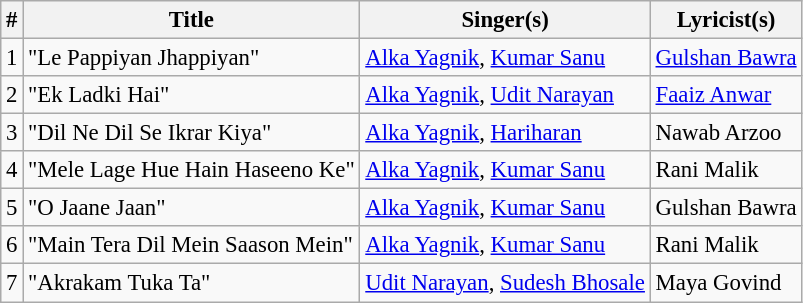<table class="wikitable" style="font-size:95%;">
<tr>
<th>#</th>
<th>Title</th>
<th>Singer(s)</th>
<th>Lyricist(s)</th>
</tr>
<tr>
<td>1</td>
<td>"Le Pappiyan Jhappiyan"</td>
<td><a href='#'>Alka Yagnik</a>, <a href='#'>Kumar Sanu</a></td>
<td><a href='#'>Gulshan Bawra</a></td>
</tr>
<tr>
<td>2</td>
<td>"Ek Ladki Hai"</td>
<td><a href='#'>Alka Yagnik</a>, <a href='#'>Udit Narayan</a></td>
<td><a href='#'>Faaiz Anwar</a></td>
</tr>
<tr>
<td>3</td>
<td>"Dil Ne Dil Se Ikrar Kiya"</td>
<td><a href='#'>Alka Yagnik</a>, <a href='#'>Hariharan</a></td>
<td>Nawab Arzoo</td>
</tr>
<tr>
<td>4</td>
<td>"Mele Lage Hue Hain Haseeno Ke"</td>
<td><a href='#'>Alka Yagnik</a>, <a href='#'>Kumar Sanu</a></td>
<td>Rani Malik</td>
</tr>
<tr>
<td>5</td>
<td>"O Jaane Jaan"</td>
<td><a href='#'>Alka Yagnik</a>, <a href='#'>Kumar Sanu</a></td>
<td>Gulshan Bawra</td>
</tr>
<tr>
<td>6</td>
<td>"Main Tera Dil Mein Saason Mein"</td>
<td><a href='#'>Alka Yagnik</a>, <a href='#'>Kumar Sanu</a></td>
<td>Rani Malik</td>
</tr>
<tr>
<td>7</td>
<td>"Akrakam Tuka Ta"</td>
<td><a href='#'>Udit Narayan</a>, <a href='#'>Sudesh Bhosale</a></td>
<td>Maya Govind</td>
</tr>
</table>
